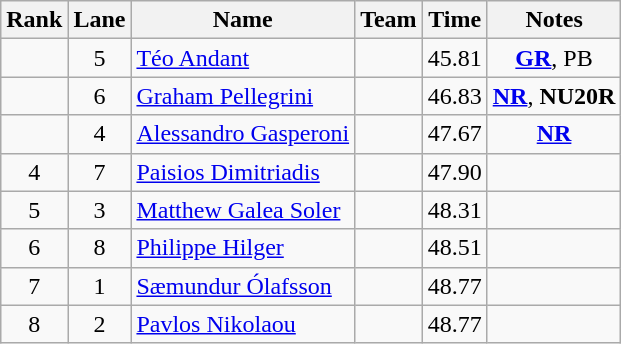<table class="wikitable sortable" style="text-align:center">
<tr>
<th>Rank</th>
<th>Lane</th>
<th>Name</th>
<th>Team</th>
<th>Time</th>
<th>Notes</th>
</tr>
<tr>
<td></td>
<td>5</td>
<td align="left"><a href='#'>Téo Andant</a></td>
<td align=left></td>
<td>45.81</td>
<td><strong><a href='#'>GR</a></strong>, PB</td>
</tr>
<tr>
<td></td>
<td>6</td>
<td align="left"><a href='#'>Graham Pellegrini</a></td>
<td align=left></td>
<td>46.83</td>
<td><strong><a href='#'>NR</a></strong>, <strong>NU20R</strong></td>
</tr>
<tr>
<td></td>
<td>4</td>
<td align="left"><a href='#'>Alessandro Gasperoni</a></td>
<td align=left></td>
<td>47.67</td>
<td><strong><a href='#'>NR</a></strong></td>
</tr>
<tr>
<td>4</td>
<td>7</td>
<td align="left"><a href='#'>Paisios Dimitriadis</a></td>
<td align=left></td>
<td>47.90</td>
<td></td>
</tr>
<tr>
<td>5</td>
<td>3</td>
<td align="left"><a href='#'>Matthew Galea Soler</a></td>
<td align=left></td>
<td>48.31</td>
<td></td>
</tr>
<tr>
<td>6</td>
<td>8</td>
<td align="left"><a href='#'>Philippe Hilger</a></td>
<td align=left></td>
<td>48.51</td>
<td></td>
</tr>
<tr>
<td>7</td>
<td>1</td>
<td align="left"><a href='#'>Sæmundur Ólafsson</a></td>
<td align=left></td>
<td>48.77</td>
<td></td>
</tr>
<tr>
<td>8</td>
<td>2</td>
<td align="left"><a href='#'>Pavlos Nikolaou</a></td>
<td align=left></td>
<td>48.77</td>
<td></td>
</tr>
</table>
